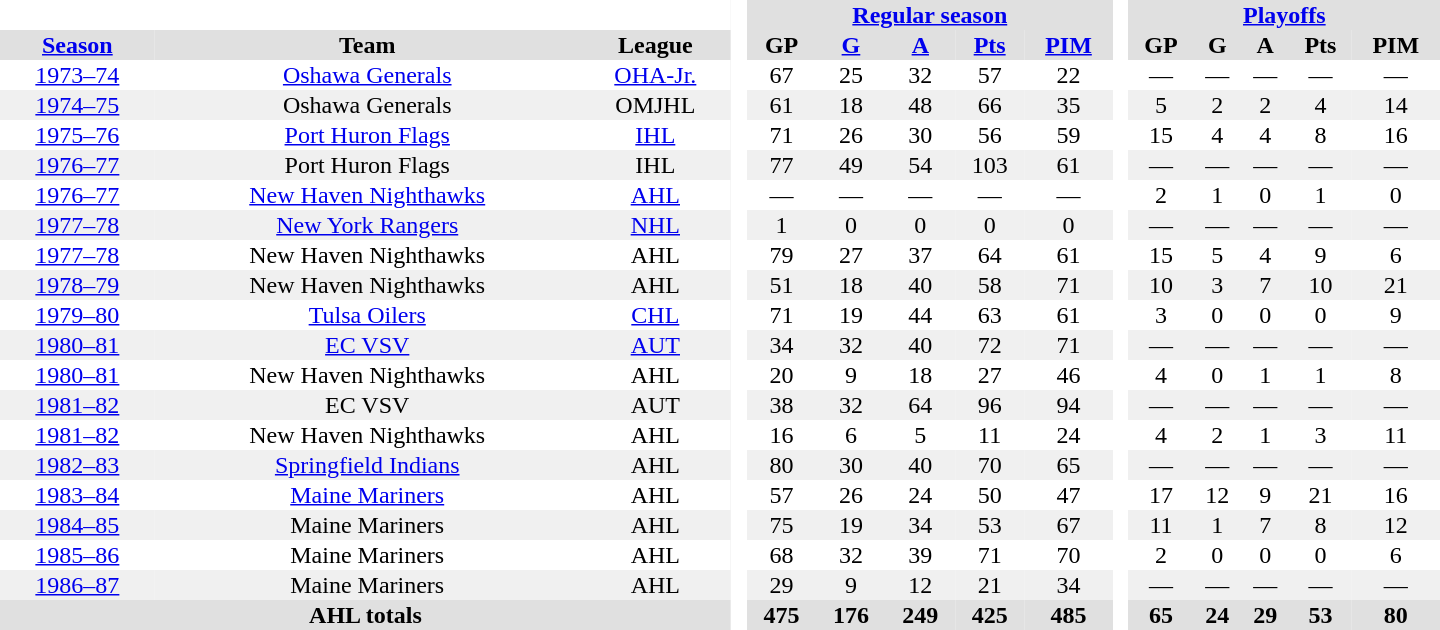<table border="0" cellpadding="1" cellspacing="0" style="text-align:center; width:60em">
<tr bgcolor="#e0e0e0">
<th colspan="3" bgcolor="#ffffff"> </th>
<th rowspan="99" bgcolor="#ffffff"> </th>
<th colspan="5"><a href='#'>Regular season</a></th>
<th rowspan="99" bgcolor="#ffffff"> </th>
<th colspan="5"><a href='#'>Playoffs</a></th>
</tr>
<tr bgcolor="#e0e0e0">
<th><a href='#'>Season</a></th>
<th>Team</th>
<th>League</th>
<th>GP</th>
<th><a href='#'>G</a></th>
<th><a href='#'>A</a></th>
<th><a href='#'>Pts</a></th>
<th><a href='#'>PIM</a></th>
<th>GP</th>
<th>G</th>
<th>A</th>
<th>Pts</th>
<th>PIM</th>
</tr>
<tr>
<td><a href='#'>1973–74</a></td>
<td><a href='#'>Oshawa Generals</a></td>
<td><a href='#'>OHA-Jr.</a></td>
<td>67</td>
<td>25</td>
<td>32</td>
<td>57</td>
<td>22</td>
<td>—</td>
<td>—</td>
<td>—</td>
<td>—</td>
<td>—</td>
</tr>
<tr bgcolor="#f0f0f0">
<td><a href='#'>1974–75</a></td>
<td>Oshawa Generals</td>
<td>OMJHL</td>
<td>61</td>
<td>18</td>
<td>48</td>
<td>66</td>
<td>35</td>
<td>5</td>
<td>2</td>
<td>2</td>
<td>4</td>
<td>14</td>
</tr>
<tr>
<td><a href='#'>1975–76</a></td>
<td><a href='#'>Port Huron Flags</a></td>
<td><a href='#'>IHL</a></td>
<td>71</td>
<td>26</td>
<td>30</td>
<td>56</td>
<td>59</td>
<td>15</td>
<td>4</td>
<td>4</td>
<td>8</td>
<td>16</td>
</tr>
<tr bgcolor="#f0f0f0">
<td><a href='#'>1976–77</a></td>
<td>Port Huron Flags</td>
<td>IHL</td>
<td>77</td>
<td>49</td>
<td>54</td>
<td>103</td>
<td>61</td>
<td>—</td>
<td>—</td>
<td>—</td>
<td>—</td>
<td>—</td>
</tr>
<tr>
<td><a href='#'>1976–77</a></td>
<td><a href='#'>New Haven Nighthawks</a></td>
<td><a href='#'>AHL</a></td>
<td>—</td>
<td>—</td>
<td>—</td>
<td>—</td>
<td>—</td>
<td>2</td>
<td>1</td>
<td>0</td>
<td>1</td>
<td>0</td>
</tr>
<tr bgcolor="#f0f0f0">
<td><a href='#'>1977–78</a></td>
<td><a href='#'>New York Rangers</a></td>
<td><a href='#'>NHL</a></td>
<td>1</td>
<td>0</td>
<td>0</td>
<td>0</td>
<td>0</td>
<td>—</td>
<td>—</td>
<td>—</td>
<td>—</td>
<td>—</td>
</tr>
<tr>
<td><a href='#'>1977–78</a></td>
<td>New Haven Nighthawks</td>
<td>AHL</td>
<td>79</td>
<td>27</td>
<td>37</td>
<td>64</td>
<td>61</td>
<td>15</td>
<td>5</td>
<td>4</td>
<td>9</td>
<td>6</td>
</tr>
<tr bgcolor="#f0f0f0">
<td><a href='#'>1978–79</a></td>
<td>New Haven Nighthawks</td>
<td>AHL</td>
<td>51</td>
<td>18</td>
<td>40</td>
<td>58</td>
<td>71</td>
<td>10</td>
<td>3</td>
<td>7</td>
<td>10</td>
<td>21</td>
</tr>
<tr>
<td><a href='#'>1979–80</a></td>
<td><a href='#'>Tulsa Oilers</a></td>
<td><a href='#'>CHL</a></td>
<td>71</td>
<td>19</td>
<td>44</td>
<td>63</td>
<td>61</td>
<td>3</td>
<td>0</td>
<td>0</td>
<td>0</td>
<td>9</td>
</tr>
<tr bgcolor="#f0f0f0">
<td><a href='#'>1980–81</a></td>
<td><a href='#'>EC VSV</a></td>
<td><a href='#'>AUT</a></td>
<td>34</td>
<td>32</td>
<td>40</td>
<td>72</td>
<td>71</td>
<td>—</td>
<td>—</td>
<td>—</td>
<td>—</td>
<td>—</td>
</tr>
<tr>
<td><a href='#'>1980–81</a></td>
<td>New Haven Nighthawks</td>
<td>AHL</td>
<td>20</td>
<td>9</td>
<td>18</td>
<td>27</td>
<td>46</td>
<td>4</td>
<td>0</td>
<td>1</td>
<td>1</td>
<td>8</td>
</tr>
<tr bgcolor="#f0f0f0">
<td><a href='#'>1981–82</a></td>
<td>EC VSV</td>
<td>AUT</td>
<td>38</td>
<td>32</td>
<td>64</td>
<td>96</td>
<td>94</td>
<td>—</td>
<td>—</td>
<td>—</td>
<td>—</td>
<td>—</td>
</tr>
<tr>
<td><a href='#'>1981–82</a></td>
<td>New Haven Nighthawks</td>
<td>AHL</td>
<td>16</td>
<td>6</td>
<td>5</td>
<td>11</td>
<td>24</td>
<td>4</td>
<td>2</td>
<td>1</td>
<td>3</td>
<td>11</td>
</tr>
<tr bgcolor="#f0f0f0">
<td><a href='#'>1982–83</a></td>
<td><a href='#'>Springfield Indians</a></td>
<td>AHL</td>
<td>80</td>
<td>30</td>
<td>40</td>
<td>70</td>
<td>65</td>
<td>—</td>
<td>—</td>
<td>—</td>
<td>—</td>
<td>—</td>
</tr>
<tr>
<td><a href='#'>1983–84</a></td>
<td><a href='#'>Maine Mariners</a></td>
<td>AHL</td>
<td>57</td>
<td>26</td>
<td>24</td>
<td>50</td>
<td>47</td>
<td>17</td>
<td>12</td>
<td>9</td>
<td>21</td>
<td>16</td>
</tr>
<tr bgcolor="#f0f0f0">
<td><a href='#'>1984–85</a></td>
<td>Maine Mariners</td>
<td>AHL</td>
<td>75</td>
<td>19</td>
<td>34</td>
<td>53</td>
<td>67</td>
<td>11</td>
<td>1</td>
<td>7</td>
<td>8</td>
<td>12</td>
</tr>
<tr>
<td><a href='#'>1985–86</a></td>
<td>Maine Mariners</td>
<td>AHL</td>
<td>68</td>
<td>32</td>
<td>39</td>
<td>71</td>
<td>70</td>
<td>2</td>
<td>0</td>
<td>0</td>
<td>0</td>
<td>6</td>
</tr>
<tr bgcolor="#f0f0f0">
<td><a href='#'>1986–87</a></td>
<td>Maine Mariners</td>
<td>AHL</td>
<td>29</td>
<td>9</td>
<td>12</td>
<td>21</td>
<td>34</td>
<td>—</td>
<td>—</td>
<td>—</td>
<td>—</td>
<td>—</td>
</tr>
<tr bgcolor="#e0e0e0">
<th colspan="3">AHL totals</th>
<th>475</th>
<th>176</th>
<th>249</th>
<th>425</th>
<th>485</th>
<th>65</th>
<th>24</th>
<th>29</th>
<th>53</th>
<th>80</th>
</tr>
</table>
